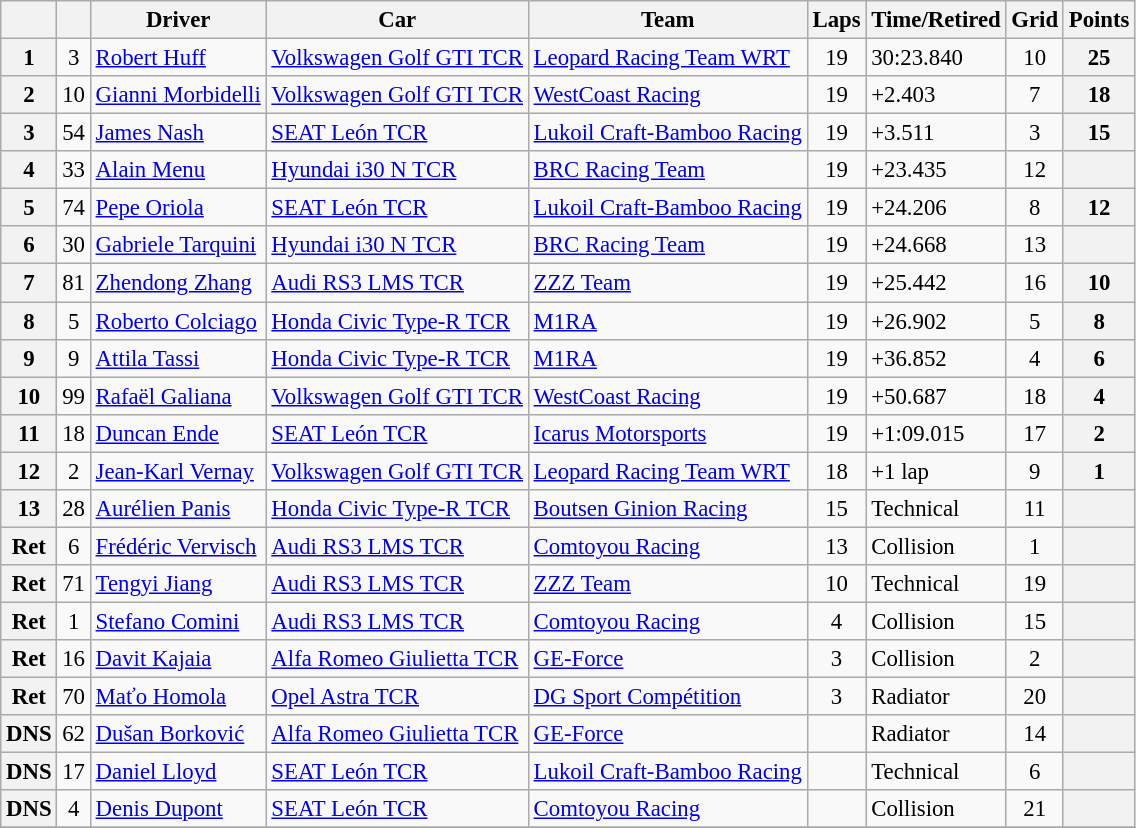<table class="wikitable sortable" style="font-size:95%">
<tr>
<th></th>
<th></th>
<th>Driver</th>
<th>Car</th>
<th>Team</th>
<th>Laps</th>
<th>Time/Retired</th>
<th>Grid</th>
<th>Points</th>
</tr>
<tr>
<th>1</th>
<td align=center>3</td>
<td> <a href='#'>Robert Huff</a></td>
<td><a href='#'>Volkswagen Golf GTI TCR</a></td>
<td> <a href='#'>Leopard Racing Team WRT</a></td>
<td align=center>19</td>
<td>30:23.840</td>
<td align=center>10</td>
<th>25</th>
</tr>
<tr>
<th>2</th>
<td align=center>10</td>
<td> <a href='#'>Gianni Morbidelli</a></td>
<td><a href='#'>Volkswagen Golf GTI TCR</a></td>
<td> <a href='#'>WestCoast Racing</a></td>
<td align=center>19</td>
<td>+2.403</td>
<td align=center>7</td>
<th>18</th>
</tr>
<tr>
<th>3</th>
<td align=center>54</td>
<td> <a href='#'>James Nash</a></td>
<td><a href='#'>SEAT León TCR</a></td>
<td> <a href='#'>Lukoil Craft-Bamboo Racing</a></td>
<td align=center>19</td>
<td>+3.511</td>
<td align=center>3</td>
<th>15</th>
</tr>
<tr>
<th>4</th>
<td align=center>33</td>
<td> <a href='#'>Alain Menu</a></td>
<td><a href='#'>Hyundai i30 N TCR</a></td>
<td> <a href='#'>BRC Racing Team</a></td>
<td align=center>19</td>
<td>+23.435</td>
<td align=center>12</td>
<th></th>
</tr>
<tr>
<th>5</th>
<td align=center>74</td>
<td> <a href='#'>Pepe Oriola</a></td>
<td><a href='#'>SEAT León TCR</a></td>
<td> <a href='#'>Lukoil Craft-Bamboo Racing</a></td>
<td align=center>19</td>
<td>+24.206</td>
<td align=center>8</td>
<th>12</th>
</tr>
<tr>
<th>6</th>
<td align=center>30</td>
<td> <a href='#'>Gabriele Tarquini</a></td>
<td><a href='#'>Hyundai i30 N TCR</a></td>
<td> <a href='#'>BRC Racing Team</a></td>
<td align=center>19</td>
<td>+24.668</td>
<td align=center>13</td>
<th></th>
</tr>
<tr>
<th>7</th>
<td align=center>81</td>
<td> <a href='#'>Zhendong Zhang</a></td>
<td><a href='#'>Audi RS3 LMS TCR</a></td>
<td> <a href='#'>ZZZ Team</a></td>
<td align=center>19</td>
<td>+25.442</td>
<td align=center>16</td>
<th>10</th>
</tr>
<tr>
<th>8</th>
<td align=center>5</td>
<td> <a href='#'>Roberto Colciago</a></td>
<td><a href='#'>Honda Civic Type-R TCR</a></td>
<td> <a href='#'>M1RA</a></td>
<td align=center>19</td>
<td>+26.902</td>
<td align=center>5</td>
<th>8</th>
</tr>
<tr>
<th>9</th>
<td align=center>9</td>
<td> <a href='#'>Attila Tassi</a></td>
<td><a href='#'>Honda Civic Type-R TCR</a></td>
<td> <a href='#'>M1RA</a></td>
<td align=center>19</td>
<td>+36.852</td>
<td align=center>4</td>
<th>6</th>
</tr>
<tr>
<th>10</th>
<td align=center>99</td>
<td> <a href='#'>Rafaël Galiana</a></td>
<td><a href='#'>Volkswagen Golf GTI TCR</a></td>
<td> <a href='#'>WestCoast Racing</a></td>
<td align=center>19</td>
<td>+50.687</td>
<td align=center>18</td>
<th>4</th>
</tr>
<tr>
<th>11</th>
<td align=center>18</td>
<td> <a href='#'>Duncan Ende</a></td>
<td><a href='#'>SEAT León TCR</a></td>
<td> <a href='#'>Icarus Motorsports</a></td>
<td align=center>19</td>
<td>+1:09.015</td>
<td align=center>17</td>
<th>2</th>
</tr>
<tr>
<th>12</th>
<td align=center>2</td>
<td> <a href='#'>Jean-Karl Vernay</a></td>
<td><a href='#'>Volkswagen Golf GTI TCR</a></td>
<td> <a href='#'>Leopard Racing Team WRT</a></td>
<td align=center>18</td>
<td>+1 lap</td>
<td align=center>9</td>
<th>1</th>
</tr>
<tr>
<th>13</th>
<td align=center>28</td>
<td> <a href='#'>Aurélien Panis</a></td>
<td><a href='#'>Honda Civic Type-R TCR</a></td>
<td> <a href='#'>Boutsen Ginion Racing</a></td>
<td align=center>15</td>
<td>Technical</td>
<td align=center>11</td>
<th></th>
</tr>
<tr>
<th>Ret</th>
<td align=center>6</td>
<td> <a href='#'>Frédéric Vervisch</a></td>
<td><a href='#'>Audi RS3 LMS TCR</a></td>
<td> <a href='#'>Comtoyou Racing</a></td>
<td align=center>13</td>
<td>Collision</td>
<td align=center>1</td>
<th></th>
</tr>
<tr>
<th>Ret</th>
<td align=center>71</td>
<td> <a href='#'>Tengyi Jiang</a></td>
<td><a href='#'>Audi RS3 LMS TCR</a></td>
<td> <a href='#'>ZZZ Team</a></td>
<td align=center>10</td>
<td>Technical</td>
<td align=center>19</td>
<th></th>
</tr>
<tr>
<th>Ret</th>
<td align=center>1</td>
<td> <a href='#'>Stefano Comini</a></td>
<td><a href='#'>Audi RS3 LMS TCR</a></td>
<td> <a href='#'>Comtoyou Racing</a></td>
<td align=center>4</td>
<td>Collision</td>
<td align=center>15</td>
<th></th>
</tr>
<tr>
<th>Ret</th>
<td align=center>16</td>
<td> <a href='#'>Davit Kajaia</a></td>
<td><a href='#'>Alfa Romeo Giulietta TCR</a></td>
<td> <a href='#'>GE-Force</a></td>
<td align=center>3</td>
<td>Collision</td>
<td align=center>2</td>
<th></th>
</tr>
<tr>
<th>Ret</th>
<td align=center>70</td>
<td> <a href='#'>Maťo Homola</a></td>
<td><a href='#'>Opel Astra TCR</a></td>
<td> <a href='#'>DG Sport Compétition</a></td>
<td align=center>3</td>
<td>Radiator</td>
<td align=center>20</td>
<th></th>
</tr>
<tr>
<th>DNS</th>
<td align=center>62</td>
<td> <a href='#'>Dušan Borković</a></td>
<td><a href='#'>Alfa Romeo Giulietta TCR</a></td>
<td> <a href='#'>GE-Force</a></td>
<td align=center></td>
<td>Radiator</td>
<td align=center>14</td>
<th></th>
</tr>
<tr>
<th>DNS</th>
<td align=center>17</td>
<td> <a href='#'>Daniel Lloyd</a></td>
<td><a href='#'>SEAT León TCR</a></td>
<td> <a href='#'>Lukoil Craft-Bamboo Racing</a></td>
<td align=center></td>
<td>Technical</td>
<td align=center>6</td>
<th></th>
</tr>
<tr>
<th>DNS</th>
<td align=center>4</td>
<td> <a href='#'>Denis Dupont</a></td>
<td><a href='#'>SEAT León TCR</a></td>
<td> <a href='#'>Comtoyou Racing</a></td>
<td align=center></td>
<td>Collision</td>
<td align=center>21</td>
<th></th>
</tr>
<tr>
</tr>
</table>
